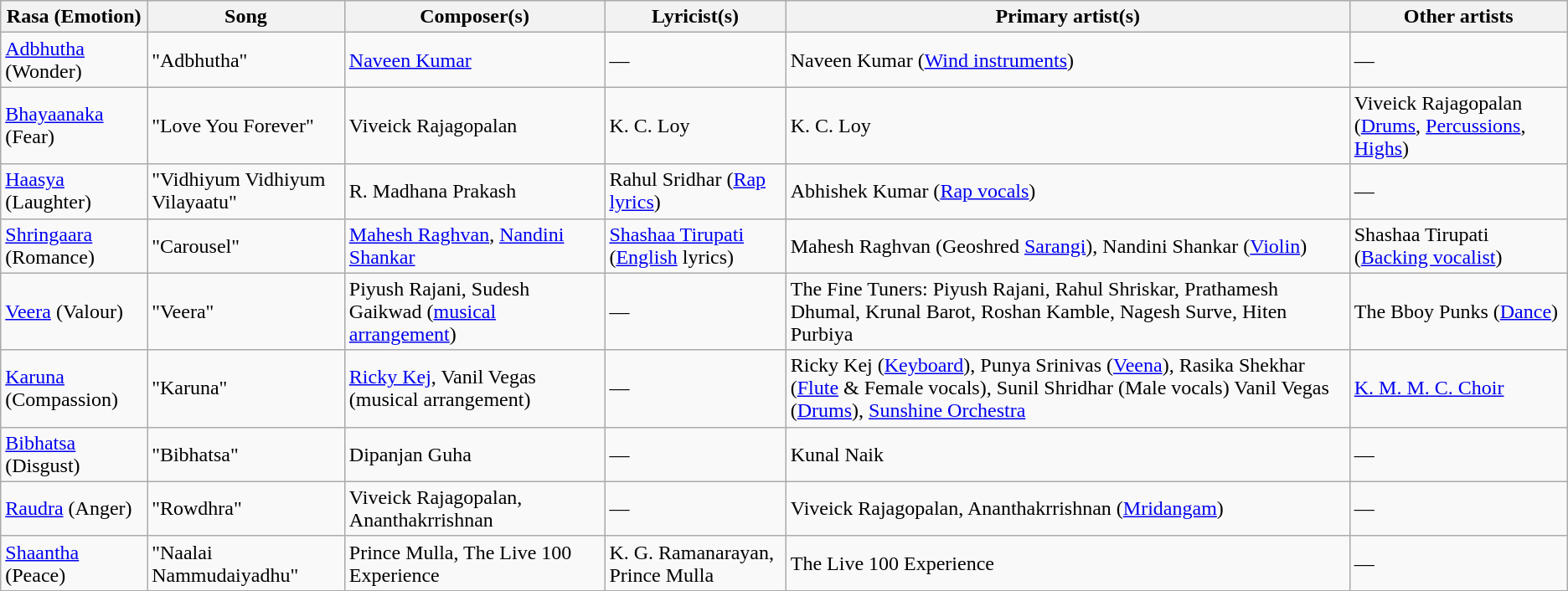<table class="wikitable">
<tr>
<th>Rasa (Emotion)</th>
<th>Song</th>
<th>Composer(s)</th>
<th>Lyricist(s)</th>
<th>Primary artist(s)</th>
<th>Other artists</th>
</tr>
<tr>
<td><a href='#'>Adbhutha</a> (Wonder)</td>
<td>"Adbhutha"</td>
<td><a href='#'>Naveen Kumar</a></td>
<td>—</td>
<td>Naveen Kumar (<a href='#'>Wind instruments</a>)</td>
<td>—</td>
</tr>
<tr>
<td><a href='#'>Bhayaanaka</a> (Fear)</td>
<td>"Love You Forever"</td>
<td>Viveick Rajagopalan</td>
<td>K. C. Loy</td>
<td>K. C. Loy</td>
<td>Viveick Rajagopalan (<a href='#'>Drums</a>, <a href='#'>Percussions</a>, <a href='#'>Highs</a>)</td>
</tr>
<tr>
<td><a href='#'>Haasya</a> (Laughter)</td>
<td>"Vidhiyum Vidhiyum Vilayaatu"</td>
<td>R. Madhana Prakash</td>
<td>Rahul Sridhar (<a href='#'>Rap lyrics</a>)</td>
<td>Abhishek Kumar (<a href='#'>Rap vocals</a>)</td>
<td>—</td>
</tr>
<tr>
<td><a href='#'>Shringaara</a> (Romance)</td>
<td>"Carousel"</td>
<td><a href='#'>Mahesh Raghvan</a>, <a href='#'>Nandini Shankar</a></td>
<td><a href='#'>Shashaa Tirupati</a> (<a href='#'>English</a> lyrics)</td>
<td>Mahesh Raghvan (Geoshred <a href='#'>Sarangi</a>), Nandini Shankar (<a href='#'>Violin</a>)</td>
<td>Shashaa Tirupati (<a href='#'>Backing vocalist</a>)</td>
</tr>
<tr>
<td><a href='#'>Veera</a> (Valour)</td>
<td>"Veera"</td>
<td>Piyush Rajani, Sudesh Gaikwad (<a href='#'>musical arrangement</a>)</td>
<td>—</td>
<td>The Fine Tuners: Piyush Rajani, Rahul Shriskar, Prathamesh Dhumal, Krunal Barot, Roshan Kamble, Nagesh Surve, Hiten Purbiya</td>
<td>The Bboy Punks (<a href='#'>Dance</a>)</td>
</tr>
<tr>
<td><a href='#'>Karuna</a> (Compassion)</td>
<td>"Karuna"</td>
<td><a href='#'>Ricky Kej</a>, Vanil Vegas (musical arrangement)</td>
<td>—</td>
<td>Ricky Kej (<a href='#'>Keyboard</a>), Punya Srinivas (<a href='#'>Veena</a>), Rasika Shekhar (<a href='#'>Flute</a> & Female vocals), Sunil Shridhar (Male vocals) Vanil Vegas (<a href='#'>Drums</a>), <a href='#'>Sunshine Orchestra</a></td>
<td><a href='#'>K. M. M. C. Choir</a></td>
</tr>
<tr>
<td><a href='#'>Bibhatsa</a> (Disgust)</td>
<td>"Bibhatsa"</td>
<td>Dipanjan Guha</td>
<td>—</td>
<td>Kunal Naik</td>
<td>—</td>
</tr>
<tr>
<td><a href='#'>Raudra</a> (Anger)</td>
<td>"Rowdhra"</td>
<td>Viveick Rajagopalan, Ananthakrrishnan</td>
<td>—</td>
<td>Viveick Rajagopalan, Ananthakrrishnan (<a href='#'>Mridangam</a>)</td>
<td>—</td>
</tr>
<tr>
<td><a href='#'>Shaantha</a> (Peace)</td>
<td>"Naalai Nammudaiyadhu"</td>
<td>Prince Mulla, The Live 100 Experience</td>
<td>K. G. Ramanarayan, Prince Mulla</td>
<td>The Live 100 Experience</td>
<td>—</td>
</tr>
</table>
